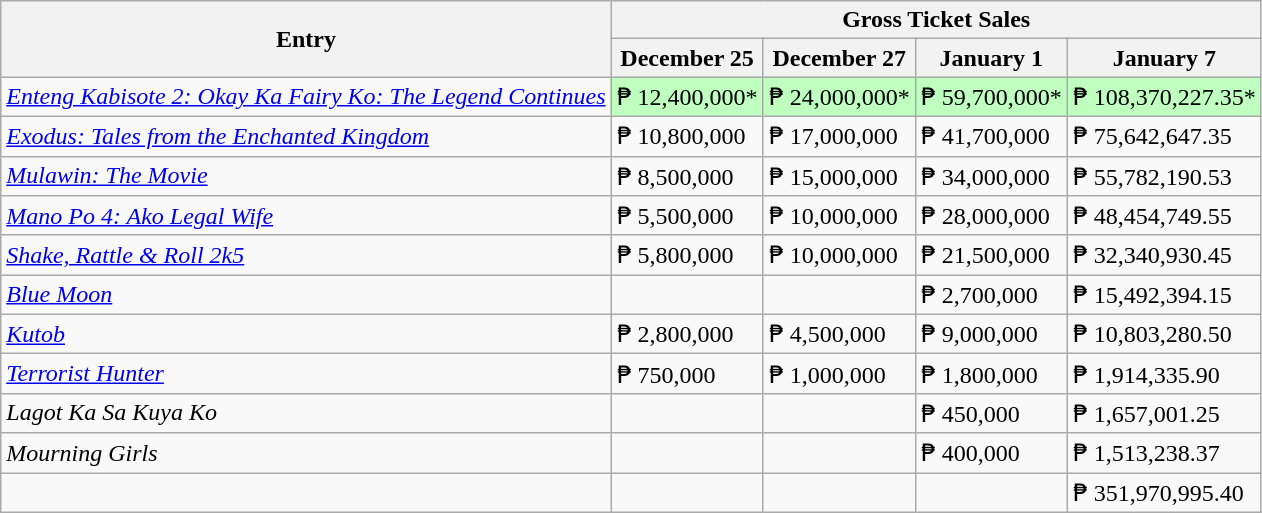<table class="wikitable sortable" style="text align: center">
<tr bgcolor="#efefef">
<th rowspan=2>Entry</th>
<th colspan=6>Gross Ticket Sales</th>
</tr>
<tr>
<th>December 25</th>
<th>December 27</th>
<th>January 1</th>
<th>January 7</th>
</tr>
<tr>
<td><em><a href='#'>Enteng Kabisote 2: Okay Ka Fairy Ko: The Legend Continues</a></em></td>
<td data-sort-value="1" style="background:#BFFFC0;">₱ 12,400,000*</td>
<td data-sort-value="1" style="background:#BFFFC0;">₱ 24,000,000*</td>
<td data-sort-value="1" style="background:#BFFFC0;">₱ 59,700,000*</td>
<td data-sort-value="1" style="background:#BFFFC0;">₱ 108,370,227.35*</td>
</tr>
<tr>
<td><em><a href='#'>Exodus: Tales from the Enchanted Kingdom</a></em></td>
<td data-sort-value="2">₱ 10,800,000</td>
<td data-sort-value="2">₱ 17,000,000</td>
<td data-sort-value="2">₱ 41,700,000</td>
<td data-sort-value="2">₱ 75,642,647.35</td>
</tr>
<tr>
<td><em><a href='#'>Mulawin: The Movie</a></em></td>
<td data-sort-value="3">₱ 8,500,000</td>
<td data-sort-value="3">₱ 15,000,000</td>
<td data-sort-value="3">₱ 34,000,000</td>
<td data-sort-value="3">₱ 55,782,190.53</td>
</tr>
<tr>
<td><em><a href='#'>Mano Po 4: Ako Legal Wife</a></em></td>
<td data-sort-value="5">₱ 5,500,000</td>
<td data-sort-value="5">₱ 10,000,000</td>
<td data-sort-value="4">₱ 28,000,000</td>
<td data-sort-value="4">₱ 48,454,749.55</td>
</tr>
<tr>
<td><em><a href='#'>Shake, Rattle & Roll 2k5</a></em></td>
<td data-sort-value="4">₱ 5,800,000</td>
<td data-sort-value="4">₱ 10,000,000</td>
<td data-sort-value="5">₱ 21,500,000</td>
<td data-sort-value="5">₱ 32,340,930.45</td>
</tr>
<tr>
<td><em><a href='#'>Blue Moon</a></em></td>
<td data-sort-value="8"></td>
<td data-sort-value="8"></td>
<td data-sort-value="7">₱ 2,700,000</td>
<td data-sort-value="6">₱ 15,492,394.15</td>
</tr>
<tr>
<td><em><a href='#'>Kutob</a></em></td>
<td data-sort-value="6">₱ 2,800,000</td>
<td data-sort-value="6">₱ 4,500,000</td>
<td data-sort-value="6">₱ 9,000,000</td>
<td data-sort-value="7">₱ 10,803,280.50</td>
</tr>
<tr>
<td><em><a href='#'>Terrorist Hunter</a></em></td>
<td data-sort-value="7">₱ 750,000</td>
<td data-sort-value="7">₱ 1,000,000</td>
<td data-sort-value="8">₱ 1,800,000</td>
<td data-sort-value="8">₱ 1,914,335.90</td>
</tr>
<tr>
<td><em>Lagot Ka Sa Kuya Ko</em></td>
<td data-sort-value="9"></td>
<td data-sort-value="9"></td>
<td data-sort-value="9">₱ 450,000</td>
<td data-sort-value="9">₱ 1,657,001.25</td>
</tr>
<tr>
<td><em>Mourning Girls</em></td>
<td data-sort-value="10"></td>
<td data-sort-value="10"></td>
<td data-sort-value="10">₱ 400,000</td>
<td data-sort-value="10">₱ 1,513,238.37</td>
</tr>
<tr>
<td></td>
<td></td>
<td></td>
<td><strong></strong></td>
<td>₱ 351,970,995.40</td>
</tr>
</table>
